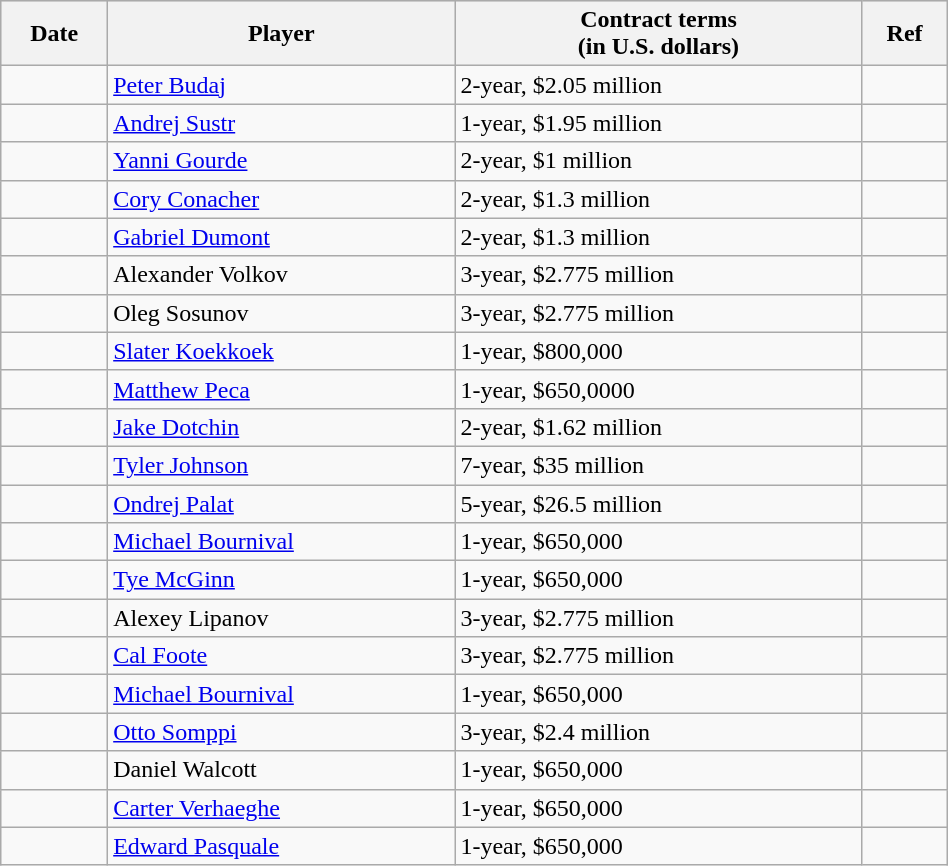<table class="wikitable" style="width:50%;">
<tr style="background:#ddd; text-align:center;">
<th>Date</th>
<th>Player</th>
<th>Contract terms<br>(in U.S. dollars)</th>
<th>Ref</th>
</tr>
<tr>
<td></td>
<td><a href='#'>Peter Budaj</a></td>
<td>2-year, $2.05 million</td>
<td></td>
</tr>
<tr>
<td></td>
<td><a href='#'>Andrej Sustr</a></td>
<td>1-year, $1.95 million</td>
<td></td>
</tr>
<tr>
<td></td>
<td><a href='#'>Yanni Gourde</a></td>
<td>2-year, $1 million</td>
<td></td>
</tr>
<tr>
<td></td>
<td><a href='#'>Cory Conacher</a></td>
<td>2-year, $1.3 million</td>
<td></td>
</tr>
<tr>
<td></td>
<td><a href='#'>Gabriel Dumont</a></td>
<td>2-year, $1.3 million</td>
<td></td>
</tr>
<tr>
<td></td>
<td>Alexander Volkov</td>
<td>3-year, $2.775 million</td>
<td></td>
</tr>
<tr>
<td></td>
<td>Oleg Sosunov</td>
<td>3-year, $2.775 million</td>
<td></td>
</tr>
<tr>
<td></td>
<td><a href='#'>Slater Koekkoek</a></td>
<td>1-year, $800,000</td>
<td></td>
</tr>
<tr>
<td></td>
<td><a href='#'>Matthew Peca</a></td>
<td>1-year, $650,0000</td>
<td></td>
</tr>
<tr>
<td></td>
<td><a href='#'>Jake Dotchin</a></td>
<td>2-year, $1.62 million</td>
<td></td>
</tr>
<tr>
<td></td>
<td><a href='#'>Tyler Johnson</a></td>
<td>7-year, $35 million</td>
<td></td>
</tr>
<tr>
<td></td>
<td><a href='#'>Ondrej Palat</a></td>
<td>5-year, $26.5 million</td>
<td></td>
</tr>
<tr>
<td></td>
<td><a href='#'>Michael Bournival</a></td>
<td>1-year, $650,000</td>
<td></td>
</tr>
<tr>
<td></td>
<td><a href='#'>Tye McGinn</a></td>
<td>1-year, $650,000</td>
<td></td>
</tr>
<tr>
<td></td>
<td>Alexey Lipanov</td>
<td>3-year, $2.775 million</td>
<td></td>
</tr>
<tr>
<td></td>
<td><a href='#'>Cal Foote</a></td>
<td>3-year, $2.775 million</td>
<td></td>
</tr>
<tr>
<td></td>
<td><a href='#'>Michael Bournival</a></td>
<td>1-year, $650,000</td>
<td></td>
</tr>
<tr>
<td></td>
<td><a href='#'>Otto Somppi</a></td>
<td>3-year, $2.4 million</td>
<td></td>
</tr>
<tr>
<td></td>
<td>Daniel Walcott</td>
<td>1-year, $650,000</td>
<td></td>
</tr>
<tr>
<td></td>
<td><a href='#'>Carter Verhaeghe</a></td>
<td>1-year, $650,000</td>
<td></td>
</tr>
<tr>
<td></td>
<td><a href='#'>Edward Pasquale</a></td>
<td>1-year, $650,000</td>
<td></td>
</tr>
</table>
